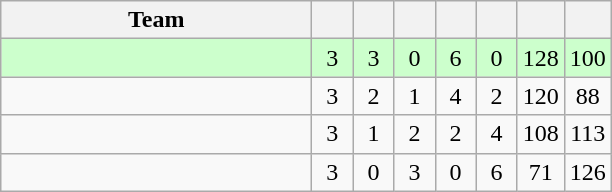<table class="wikitable" style="text-align:center;">
<tr>
<th width=200>Team</th>
<th width=20></th>
<th width=20></th>
<th width=20></th>
<th width=20></th>
<th width=20></th>
<th width=20></th>
<th width=20></th>
</tr>
<tr bgcolor="#ccffcc">
<td align=left></td>
<td>3</td>
<td>3</td>
<td>0</td>
<td>6</td>
<td>0</td>
<td>128</td>
<td>100</td>
</tr>
<tr>
<td align=left></td>
<td>3</td>
<td>2</td>
<td>1</td>
<td>4</td>
<td>2</td>
<td>120</td>
<td>88</td>
</tr>
<tr>
<td align=left></td>
<td>3</td>
<td>1</td>
<td>2</td>
<td>2</td>
<td>4</td>
<td>108</td>
<td>113</td>
</tr>
<tr>
<td align=left></td>
<td>3</td>
<td>0</td>
<td>3</td>
<td>0</td>
<td>6</td>
<td>71</td>
<td>126</td>
</tr>
</table>
